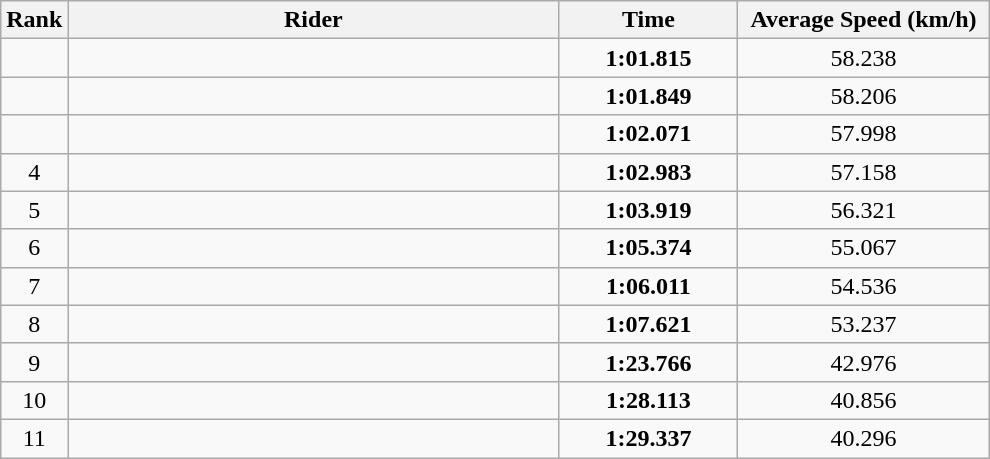<table class="wikitable" style="text-align:center;">
<tr>
<th>Rank</th>
<th style="width:20em;">Rider</th>
<th style="width:7em;">Time</th>
<th style="width:10em;">Average Speed (km/h)</th>
</tr>
<tr>
<td></td>
<td align=left></td>
<td><strong>1:01.815</strong></td>
<td>58.238</td>
</tr>
<tr>
<td></td>
<td align=left></td>
<td><strong>1:01.849</strong></td>
<td>58.206</td>
</tr>
<tr>
<td></td>
<td align=left></td>
<td><strong>1:02.071</strong></td>
<td>57.998</td>
</tr>
<tr>
<td>4</td>
<td align=left></td>
<td><strong>1:02.983</strong></td>
<td>57.158</td>
</tr>
<tr>
<td>5</td>
<td align=left></td>
<td><strong>1:03.919</strong></td>
<td>56.321</td>
</tr>
<tr>
<td>6</td>
<td align=left></td>
<td><strong>1:05.374</strong></td>
<td>55.067</td>
</tr>
<tr>
<td>7</td>
<td align=left></td>
<td><strong>1:06.011</strong></td>
<td>54.536</td>
</tr>
<tr>
<td>8</td>
<td align=left></td>
<td><strong>1:07.621</strong></td>
<td>53.237</td>
</tr>
<tr>
<td>9</td>
<td align=left></td>
<td><strong>1:23.766</strong></td>
<td>42.976</td>
</tr>
<tr>
<td>10</td>
<td align=left></td>
<td><strong>1:28.113</strong></td>
<td>40.856</td>
</tr>
<tr>
<td>11</td>
<td align=left></td>
<td><strong>1:29.337</strong></td>
<td>40.296</td>
</tr>
</table>
